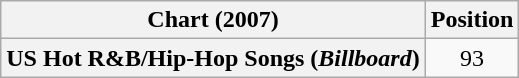<table class="wikitable plainrowheaders" style="text-align:center">
<tr>
<th scope="col">Chart (2007)</th>
<th scope="col">Position</th>
</tr>
<tr>
<th scope="row">US Hot R&B/Hip-Hop Songs (<em>Billboard</em>)</th>
<td>93</td>
</tr>
</table>
